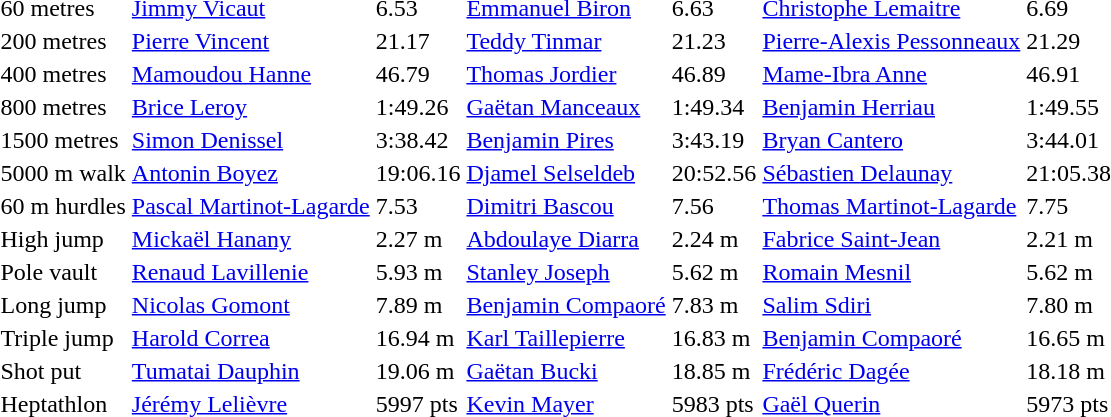<table>
<tr>
<td>60 metres</td>
<td><a href='#'>Jimmy Vicaut</a></td>
<td>6.53</td>
<td><a href='#'>Emmanuel Biron</a></td>
<td>6.63</td>
<td><a href='#'>Christophe Lemaitre</a></td>
<td>6.69</td>
</tr>
<tr>
<td>200 metres</td>
<td><a href='#'>Pierre Vincent</a></td>
<td>21.17</td>
<td><a href='#'>Teddy Tinmar</a></td>
<td>21.23</td>
<td><a href='#'>Pierre-Alexis Pessonneaux</a></td>
<td>21.29</td>
</tr>
<tr>
<td>400 metres</td>
<td><a href='#'>Mamoudou Hanne</a></td>
<td>46.79</td>
<td><a href='#'>Thomas Jordier</a></td>
<td>46.89</td>
<td><a href='#'>Mame-Ibra Anne</a></td>
<td>46.91</td>
</tr>
<tr>
<td>800 metres</td>
<td><a href='#'>Brice Leroy</a></td>
<td>1:49.26</td>
<td><a href='#'>Gaëtan Manceaux</a></td>
<td>1:49.34</td>
<td><a href='#'>Benjamin Herriau</a></td>
<td>1:49.55</td>
</tr>
<tr>
<td>1500 metres</td>
<td><a href='#'>Simon Denissel</a></td>
<td>3:38.42</td>
<td><a href='#'>Benjamin Pires</a></td>
<td>3:43.19</td>
<td><a href='#'>Bryan Cantero</a></td>
<td>3:44.01</td>
</tr>
<tr>
<td>5000 m walk</td>
<td><a href='#'>Antonin Boyez</a></td>
<td>19:06.16</td>
<td><a href='#'>Djamel Selseldeb</a></td>
<td>20:52.56</td>
<td><a href='#'>Sébastien Delaunay</a></td>
<td>21:05.38</td>
</tr>
<tr>
<td>60 m hurdles</td>
<td><a href='#'>Pascal Martinot-Lagarde</a></td>
<td>7.53</td>
<td><a href='#'>Dimitri Bascou</a></td>
<td>7.56</td>
<td><a href='#'>Thomas Martinot-Lagarde</a></td>
<td>7.75</td>
</tr>
<tr>
<td>High jump</td>
<td><a href='#'>Mickaël Hanany</a></td>
<td>2.27 m</td>
<td><a href='#'>Abdoulaye Diarra</a></td>
<td>2.24 m</td>
<td><a href='#'>Fabrice Saint-Jean</a></td>
<td>2.21 m</td>
</tr>
<tr>
<td>Pole vault</td>
<td><a href='#'>Renaud Lavillenie</a></td>
<td>5.93 m </td>
<td><a href='#'>Stanley Joseph</a></td>
<td>5.62 m</td>
<td><a href='#'>Romain Mesnil</a></td>
<td>5.62 m</td>
</tr>
<tr>
<td>Long jump</td>
<td><a href='#'>Nicolas Gomont</a></td>
<td>7.89 m</td>
<td><a href='#'>Benjamin Compaoré</a></td>
<td>7.83 m</td>
<td><a href='#'>Salim Sdiri</a></td>
<td>7.80 m</td>
</tr>
<tr>
<td>Triple jump</td>
<td><a href='#'>Harold Correa</a></td>
<td>16.94 m</td>
<td><a href='#'>Karl Taillepierre</a></td>
<td>16.83 m</td>
<td><a href='#'>Benjamin Compaoré</a></td>
<td>16.65 m</td>
</tr>
<tr>
<td>Shot put</td>
<td><a href='#'>Tumatai Dauphin</a></td>
<td>19.06 m</td>
<td><a href='#'>Gaëtan Bucki</a></td>
<td>18.85 m</td>
<td><a href='#'>Frédéric Dagée</a></td>
<td>18.18 m</td>
</tr>
<tr>
<td>Heptathlon</td>
<td><a href='#'>Jérémy Lelièvre</a></td>
<td>5997 pts</td>
<td><a href='#'>Kevin Mayer</a></td>
<td>5983 pts</td>
<td><a href='#'>Gaël Querin</a></td>
<td>5973 pts</td>
</tr>
</table>
